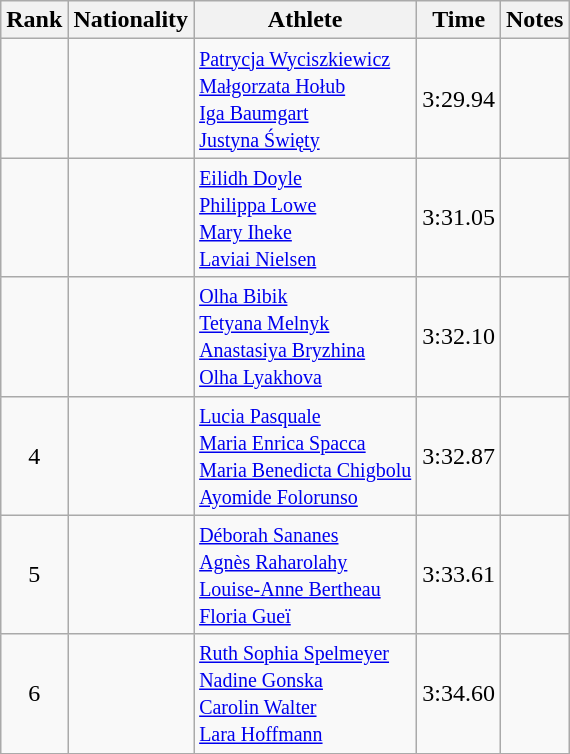<table class="wikitable sortable" style="text-align:center">
<tr>
<th>Rank</th>
<th>Nationality</th>
<th>Athlete</th>
<th>Time</th>
<th>Notes</th>
</tr>
<tr>
<td></td>
<td align=left></td>
<td align=left><small><a href='#'>Patrycja Wyciszkiewicz</a><br><a href='#'>Małgorzata Hołub</a><br><a href='#'>Iga Baumgart</a><br><a href='#'>Justyna Święty</a></small></td>
<td>3:29.94</td>
<td></td>
</tr>
<tr>
<td></td>
<td align=left></td>
<td align=left><small><a href='#'>Eilidh Doyle</a><br><a href='#'>Philippa Lowe</a><br><a href='#'>Mary Iheke</a><br><a href='#'>Laviai Nielsen</a></small></td>
<td>3:31.05</td>
<td></td>
</tr>
<tr>
<td></td>
<td align=left></td>
<td align=left><small><a href='#'>Olha Bibik</a><br><a href='#'>Tetyana Melnyk</a><br><a href='#'>Anastasiya Bryzhina</a><br><a href='#'>Olha Lyakhova</a></small></td>
<td>3:32.10</td>
<td></td>
</tr>
<tr>
<td>4</td>
<td align=left></td>
<td align=left><small><a href='#'>Lucia Pasquale</a><br><a href='#'>Maria Enrica Spacca</a><br><a href='#'>Maria Benedicta Chigbolu</a><br><a href='#'>Ayomide Folorunso</a></small></td>
<td>3:32.87</td>
<td></td>
</tr>
<tr>
<td>5</td>
<td align=left></td>
<td align=left><small><a href='#'>Déborah Sananes</a><br><a href='#'>Agnès Raharolahy</a><br><a href='#'>Louise-Anne Bertheau</a><br><a href='#'>Floria Gueï</a></small></td>
<td>3:33.61</td>
<td></td>
</tr>
<tr>
<td>6</td>
<td align=left></td>
<td align=left><small><a href='#'>Ruth Sophia Spelmeyer</a><br><a href='#'>Nadine Gonska</a><br><a href='#'>Carolin Walter</a><br><a href='#'>Lara Hoffmann</a></small></td>
<td>3:34.60</td>
<td></td>
</tr>
<tr>
</tr>
</table>
